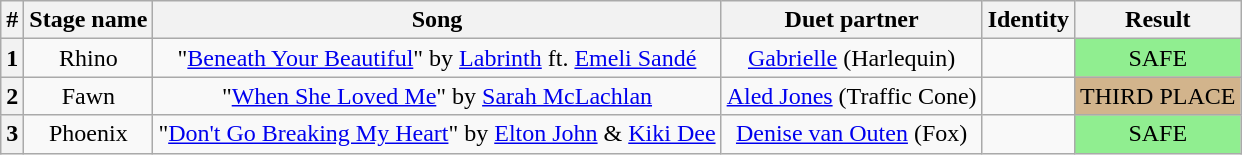<table class="wikitable plainrowheaders" style="text-align: center;">
<tr>
<th>#</th>
<th>Stage name</th>
<th>Song</th>
<th>Duet partner</th>
<th>Identity</th>
<th>Result</th>
</tr>
<tr>
<th>1</th>
<td>Rhino</td>
<td>"<a href='#'>Beneath Your Beautiful</a>" by <a href='#'>Labrinth</a> ft. <a href='#'>Emeli Sandé</a></td>
<td><a href='#'>Gabrielle</a> (Harlequin)</td>
<td></td>
<td bgcolor=lightgreen>SAFE</td>
</tr>
<tr>
<th>2</th>
<td>Fawn</td>
<td>"<a href='#'>When She Loved Me</a>" by <a href='#'>Sarah McLachlan</a></td>
<td><a href='#'>Aled Jones</a> (Traffic Cone)</td>
<td></td>
<td bgcolor=tan>THIRD PLACE</td>
</tr>
<tr>
<th>3</th>
<td>Phoenix</td>
<td>"<a href='#'>Don't Go Breaking My Heart</a>" by <a href='#'>Elton John</a> & <a href='#'>Kiki Dee</a></td>
<td><a href='#'>Denise van Outen</a> (Fox)</td>
<td></td>
<td bgcolor=lightgreen>SAFE</td>
</tr>
</table>
